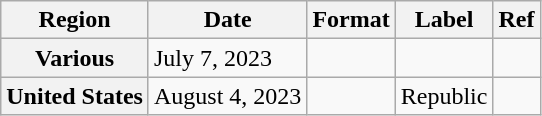<table class="wikitable plainrowheaders">
<tr>
<th scope="col">Region</th>
<th scope="col">Date</th>
<th scope="col">Format</th>
<th scope="col">Label</th>
<th scope="col">Ref</th>
</tr>
<tr>
<th scope="row">Various</th>
<td>July 7, 2023</td>
<td></td>
<td></td>
<td></td>
</tr>
<tr>
<th scope="row">United States</th>
<td>August 4, 2023</td>
<td></td>
<td>Republic</td>
<td></td>
</tr>
</table>
